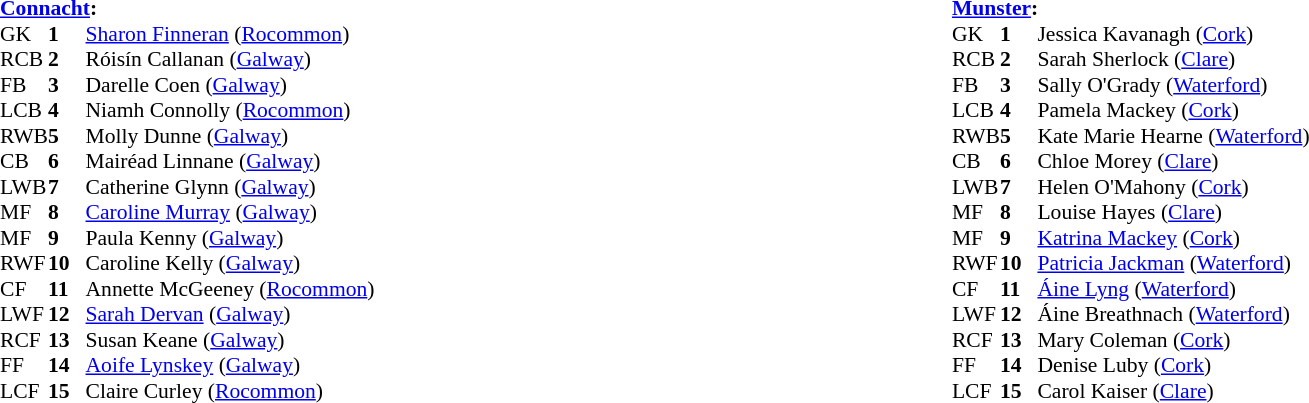<table width="100%">
<tr>
<td valign="top"></td>
<td valign="top" width="50%"><br><table style="font-size: 90%" cellspacing="0" cellpadding="0" align=center>
<tr>
<td colspan="4"><strong><a href='#'>Connacht</a>:</strong></td>
</tr>
<tr>
<th width="25"></th>
<th width="25"></th>
</tr>
<tr>
<td>GK</td>
<td><strong>1</strong></td>
<td><a href='#'>Sharon Finneran</a> (<a href='#'>Rocommon</a>)</td>
</tr>
<tr>
<td>RCB</td>
<td><strong>2</strong></td>
<td>Róisín Callanan (<a href='#'>Galway</a>)</td>
</tr>
<tr>
<td>FB</td>
<td><strong>3</strong></td>
<td>Darelle Coen (<a href='#'>Galway</a>)</td>
</tr>
<tr>
<td>LCB</td>
<td><strong>4</strong></td>
<td>Niamh Connolly (<a href='#'>Rocommon</a>)</td>
</tr>
<tr>
<td>RWB</td>
<td><strong>5</strong></td>
<td>Molly Dunne (<a href='#'>Galway</a>)</td>
</tr>
<tr>
<td>CB</td>
<td><strong>6</strong></td>
<td>Mairéad Linnane (<a href='#'>Galway</a>)</td>
</tr>
<tr>
<td>LWB</td>
<td><strong>7</strong></td>
<td>Catherine Glynn (<a href='#'>Galway</a>)</td>
</tr>
<tr>
<td>MF</td>
<td><strong>8</strong></td>
<td><a href='#'>Caroline Murray</a> (<a href='#'>Galway</a>)</td>
</tr>
<tr>
<td>MF</td>
<td><strong>9</strong></td>
<td>Paula Kenny (<a href='#'>Galway</a>)</td>
</tr>
<tr>
<td>RWF</td>
<td><strong>10</strong></td>
<td>Caroline Kelly (<a href='#'>Galway</a>)</td>
</tr>
<tr>
<td>CF</td>
<td><strong>11</strong></td>
<td>Annette McGeeney (<a href='#'>Rocommon</a>)</td>
</tr>
<tr>
<td>LWF</td>
<td><strong>12</strong></td>
<td><a href='#'>Sarah Dervan</a> (<a href='#'>Galway</a>)</td>
</tr>
<tr>
<td>RCF</td>
<td><strong>13</strong></td>
<td>Susan Keane (<a href='#'>Galway</a>)</td>
</tr>
<tr>
<td>FF</td>
<td><strong>14</strong></td>
<td><a href='#'>Aoife Lynskey</a> (<a href='#'>Galway</a>)</td>
</tr>
<tr>
<td>LCF</td>
<td><strong>15</strong></td>
<td>Claire Curley (<a href='#'>Rocommon</a>)</td>
</tr>
<tr>
</tr>
</table>
</td>
<td valign="top" width="50%"><br><table style="font-size: 90%" cellspacing="0" cellpadding="0" align=center>
<tr>
<td colspan="4"><strong><a href='#'>Munster</a>:</strong></td>
</tr>
<tr>
<th width="25"></th>
<th width="25"></th>
</tr>
<tr>
<td>GK</td>
<td><strong>1</strong></td>
<td>Jessica Kavanagh (<a href='#'>Cork</a>)</td>
</tr>
<tr>
<td>RCB</td>
<td><strong>2</strong></td>
<td>Sarah Sherlock (<a href='#'>Clare</a>)</td>
</tr>
<tr>
<td>FB</td>
<td><strong>3</strong></td>
<td>Sally O'Grady (<a href='#'>Waterford</a>)</td>
</tr>
<tr>
<td>LCB</td>
<td><strong>4</strong></td>
<td>Pamela Mackey (<a href='#'>Cork</a>)</td>
</tr>
<tr>
<td>RWB</td>
<td><strong>5</strong></td>
<td>Kate Marie Hearne (<a href='#'>Waterford</a>)</td>
</tr>
<tr>
<td>CB</td>
<td><strong>6</strong></td>
<td>Chloe Morey (<a href='#'>Clare</a>)</td>
</tr>
<tr>
<td>LWB</td>
<td><strong>7</strong></td>
<td>Helen O'Mahony (<a href='#'>Cork</a>)</td>
</tr>
<tr>
<td>MF</td>
<td><strong>8</strong></td>
<td>Louise Hayes (<a href='#'>Clare</a>)</td>
</tr>
<tr>
<td>MF</td>
<td><strong>9</strong></td>
<td><a href='#'>Katrina Mackey</a> (<a href='#'>Cork</a>)</td>
</tr>
<tr>
<td>RWF</td>
<td><strong>10</strong></td>
<td><a href='#'>Patricia Jackman</a> (<a href='#'>Waterford</a>)</td>
</tr>
<tr>
<td>CF</td>
<td><strong>11</strong></td>
<td><a href='#'>Áine Lyng</a> (<a href='#'>Waterford</a>)</td>
</tr>
<tr>
<td>LWF</td>
<td><strong>12</strong></td>
<td>Áine Breathnach (<a href='#'>Waterford</a>)</td>
</tr>
<tr>
<td>RCF</td>
<td><strong>13</strong></td>
<td>Mary Coleman (<a href='#'>Cork</a>)</td>
</tr>
<tr>
<td>FF</td>
<td><strong>14</strong></td>
<td>Denise Luby (<a href='#'>Cork</a>)</td>
</tr>
<tr>
<td>LCF</td>
<td><strong>15</strong></td>
<td>Carol Kaiser (<a href='#'>Clare</a>)</td>
</tr>
<tr>
</tr>
</table>
</td>
</tr>
</table>
